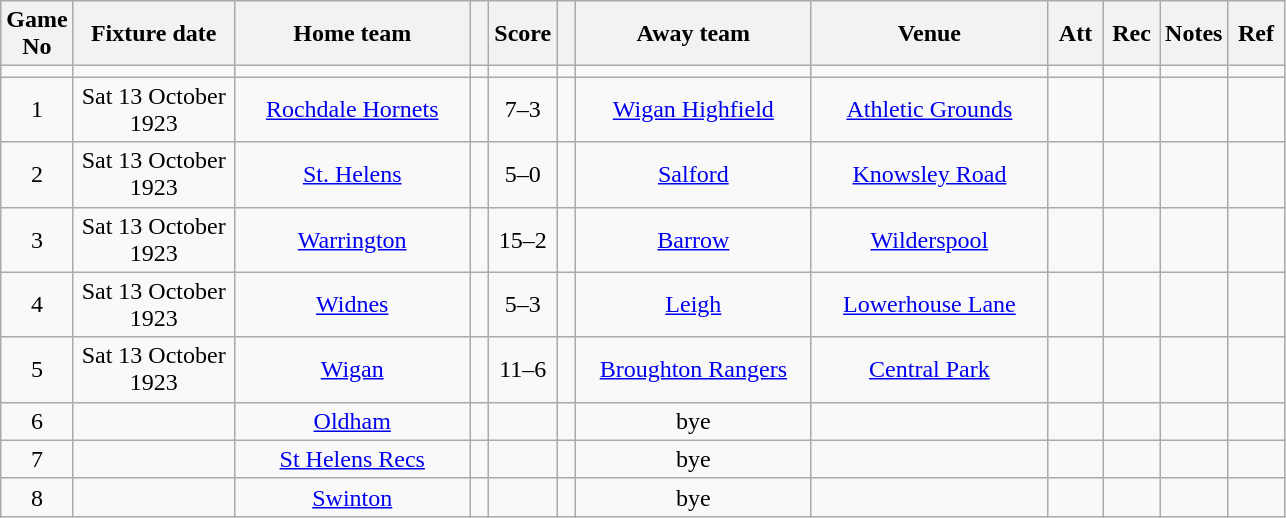<table class="wikitable" style="text-align:center;">
<tr>
<th width=20 abbr="No">Game No</th>
<th width=100 abbr="Date">Fixture date</th>
<th width=150 abbr="Home team">Home team</th>
<th width=5 abbr="space"></th>
<th width=20 abbr="Score">Score</th>
<th width=5 abbr="space"></th>
<th width=150 abbr="Away team">Away team</th>
<th width=150 abbr="Venue">Venue</th>
<th width=30 abbr="Att">Att</th>
<th width=30 abbr="Rec">Rec</th>
<th width=20 abbr="Notes">Notes</th>
<th width=30 abbr="Ref">Ref</th>
</tr>
<tr>
<td></td>
<td></td>
<td></td>
<td></td>
<td></td>
<td></td>
<td></td>
<td></td>
<td></td>
<td></td>
<td></td>
</tr>
<tr>
<td>1</td>
<td>Sat 13 October 1923</td>
<td><a href='#'>Rochdale Hornets</a></td>
<td></td>
<td>7–3</td>
<td></td>
<td><a href='#'>Wigan Highfield</a></td>
<td><a href='#'>Athletic Grounds</a></td>
<td></td>
<td></td>
<td></td>
<td></td>
</tr>
<tr>
<td>2</td>
<td>Sat 13 October 1923</td>
<td><a href='#'>St. Helens</a></td>
<td></td>
<td>5–0</td>
<td></td>
<td><a href='#'>Salford</a></td>
<td><a href='#'>Knowsley Road</a></td>
<td></td>
<td></td>
<td></td>
<td></td>
</tr>
<tr>
<td>3</td>
<td>Sat 13 October 1923</td>
<td><a href='#'>Warrington</a></td>
<td></td>
<td>15–2</td>
<td></td>
<td><a href='#'>Barrow</a></td>
<td><a href='#'>Wilderspool</a></td>
<td></td>
<td></td>
<td></td>
<td></td>
</tr>
<tr>
<td>4</td>
<td>Sat 13 October 1923</td>
<td><a href='#'>Widnes</a></td>
<td></td>
<td>5–3</td>
<td></td>
<td><a href='#'>Leigh</a></td>
<td><a href='#'>Lowerhouse Lane</a></td>
<td></td>
<td></td>
<td></td>
<td></td>
</tr>
<tr>
<td>5</td>
<td>Sat 13 October 1923</td>
<td><a href='#'>Wigan</a></td>
<td></td>
<td>11–6</td>
<td></td>
<td><a href='#'>Broughton Rangers</a></td>
<td><a href='#'>Central Park</a></td>
<td></td>
<td></td>
<td></td>
<td></td>
</tr>
<tr>
<td>6</td>
<td></td>
<td><a href='#'>Oldham</a></td>
<td></td>
<td></td>
<td></td>
<td>bye</td>
<td></td>
<td></td>
<td></td>
<td></td>
<td></td>
</tr>
<tr>
<td>7</td>
<td></td>
<td><a href='#'>St Helens Recs</a></td>
<td></td>
<td></td>
<td></td>
<td>bye</td>
<td></td>
<td></td>
<td></td>
<td></td>
<td></td>
</tr>
<tr>
<td>8</td>
<td></td>
<td><a href='#'>Swinton</a></td>
<td></td>
<td></td>
<td></td>
<td>bye</td>
<td></td>
<td></td>
<td></td>
<td></td>
<td></td>
</tr>
</table>
